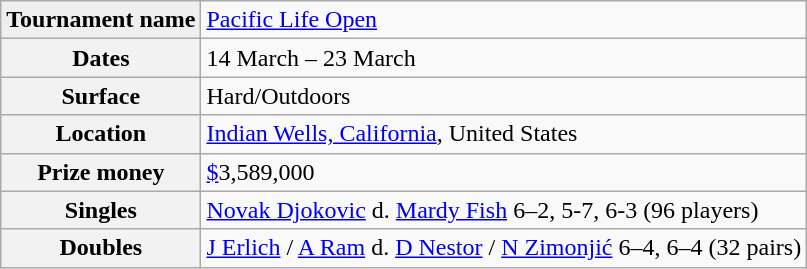<table class="wikitable">
<tr>
<td bgcolor="#EFEFEF"><strong>Tournament name</strong></td>
<td><a href='#'>Pacific Life Open</a></td>
</tr>
<tr>
<th>Dates</th>
<td>14 March – 23 March</td>
</tr>
<tr>
<th>Surface</th>
<td>Hard/Outdoors</td>
</tr>
<tr>
<th>Location</th>
<td><a href='#'>Indian Wells, California</a>, United States</td>
</tr>
<tr>
<th>Prize money</th>
<td><a href='#'>$</a>3,589,000</td>
</tr>
<tr>
<th>Singles</th>
<td><a href='#'>Novak Djokovic</a> d. <a href='#'>Mardy Fish</a> 6–2, 5-7, 6-3 (96 players)</td>
</tr>
<tr>
<th>Doubles</th>
<td><a href='#'>J Erlich</a> / <a href='#'>A Ram</a> d. <a href='#'>D Nestor</a> / <a href='#'>N Zimonjić</a> 6–4, 6–4 (32 pairs)</td>
</tr>
</table>
